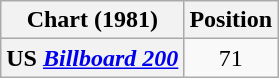<table class="wikitable plainrowheaders" style="text-align:center">
<tr>
<th scope="col">Chart (1981)</th>
<th scope="col">Position</th>
</tr>
<tr>
<th scope="row">US <em><a href='#'>Billboard 200</a></em></th>
<td>71</td>
</tr>
</table>
